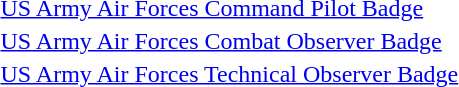<table>
<tr>
<td></td>
<td><a href='#'>US Army Air Forces Command Pilot Badge</a></td>
</tr>
<tr>
<td></td>
<td><a href='#'>US Army Air Forces Combat Observer Badge</a></td>
</tr>
<tr>
<td></td>
<td><a href='#'>US Army Air Forces Technical Observer Badge</a></td>
</tr>
</table>
